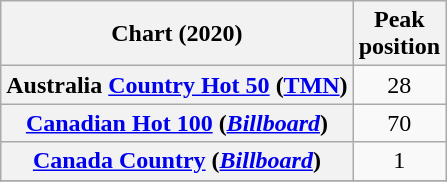<table class="wikitable sortable plainrowheaders" style="text-align:center;">
<tr>
<th>Chart (2020)</th>
<th>Peak <br> position</th>
</tr>
<tr>
<th scope="row">Australia <a href='#'>Country Hot 50</a> (<a href='#'>TMN</a>)</th>
<td>28</td>
</tr>
<tr>
<th scope="row"><a href='#'>Canadian Hot 100</a> (<a href='#'><em>Billboard</em></a>)</th>
<td>70</td>
</tr>
<tr>
<th scope="row"><a href='#'>Canada Country</a> (<a href='#'><em>Billboard</em></a>)</th>
<td>1</td>
</tr>
<tr>
</tr>
</table>
